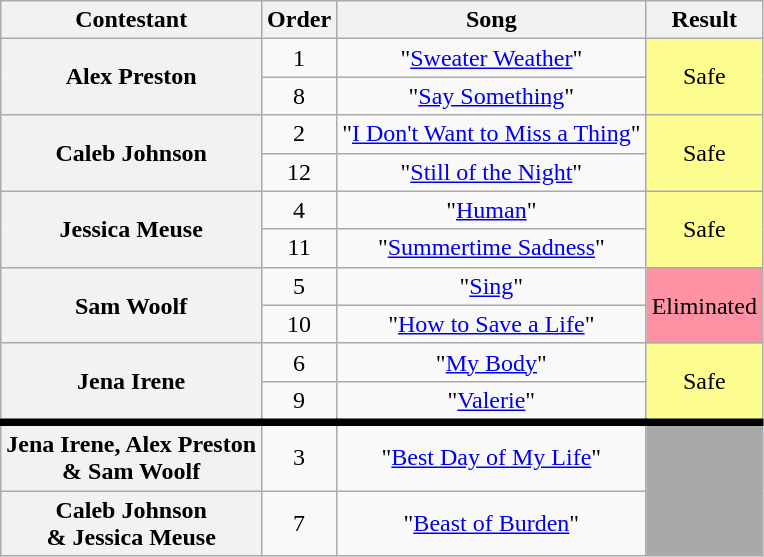<table class="wikitable unsortable" style="text-align:center;">
<tr>
<th scope="col">Contestant</th>
<th scope="col">Order</th>
<th scope="col">Song</th>
<th scope="col">Result</th>
</tr>
<tr>
<th scope="row" rowspan="2">Alex Preston</th>
<td>1</td>
<td>"<a href='#'>Sweater Weather</a>"</td>
<td rowspan="2" style="background:#fdfc8f;">Safe</td>
</tr>
<tr>
<td>8</td>
<td>"<a href='#'>Say Something</a>"</td>
</tr>
<tr>
<th scope="row" rowspan="2">Caleb Johnson</th>
<td>2</td>
<td>"<a href='#'>I Don't Want to Miss a Thing</a>"</td>
<td rowspan="2" style="background:#fdfc8f;">Safe</td>
</tr>
<tr>
<td>12</td>
<td>"<a href='#'>Still of the Night</a>"</td>
</tr>
<tr>
<th scope="row" rowspan="2">Jessica Meuse</th>
<td>4</td>
<td>"<a href='#'>Human</a>"</td>
<td rowspan="2" style="background:#fdfc8f;">Safe</td>
</tr>
<tr>
<td>11</td>
<td>"<a href='#'>Summertime Sadness</a>"</td>
</tr>
<tr>
<th scope="row" rowspan="2">Sam Woolf</th>
<td>5</td>
<td>"<a href='#'>Sing</a>"</td>
<td rowspan="2" bgcolor="FF91A4">Eliminated</td>
</tr>
<tr>
<td>10</td>
<td>"<a href='#'>How to Save a Life</a>"</td>
</tr>
<tr>
<th scope="row" rowspan="2">Jena Irene</th>
<td>6</td>
<td>"<a href='#'>My Body</a>"</td>
<td rowspan="2" style="background:#fdfc8f;">Safe</td>
</tr>
<tr>
<td>9</td>
<td>"<a href='#'>Valerie</a>"</td>
</tr>
<tr style="border-top:5px solid">
<th scope="row">Jena Irene, Alex Preston<br>& Sam Woolf</th>
<td>3</td>
<td>"<a href='#'>Best Day of My Life</a>"</td>
<td rowspan="2" bgcolor="darkgray"></td>
</tr>
<tr>
<th scope="row">Caleb Johnson<br>& Jessica Meuse</th>
<td>7</td>
<td>"<a href='#'>Beast of Burden</a>"</td>
</tr>
</table>
